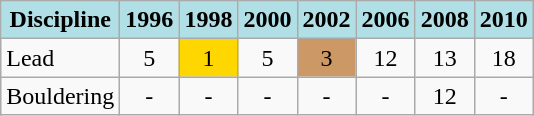<table class="wikitable" style="text-align: center">
<tr>
<th style="background: #b0e0e6">Discipline</th>
<th style="background: #b0e0e6">1996</th>
<th style="background: #b0e0e6">1998</th>
<th style="background: #b0e0e6">2000</th>
<th style="background: #b0e0e6">2002</th>
<th style="background: #b0e0e6">2006</th>
<th style="background: #b0e0e6">2008</th>
<th style="background: #b0e0e6">2010</th>
</tr>
<tr>
<td align="left">Lead</td>
<td>5</td>
<td style="background: gold">1</td>
<td>5</td>
<td style="background: #cc9966">3</td>
<td>12</td>
<td>13</td>
<td>18</td>
</tr>
<tr>
<td align="left">Bouldering</td>
<td>-</td>
<td>-</td>
<td>-</td>
<td>-</td>
<td>-</td>
<td>12</td>
<td>-</td>
</tr>
</table>
